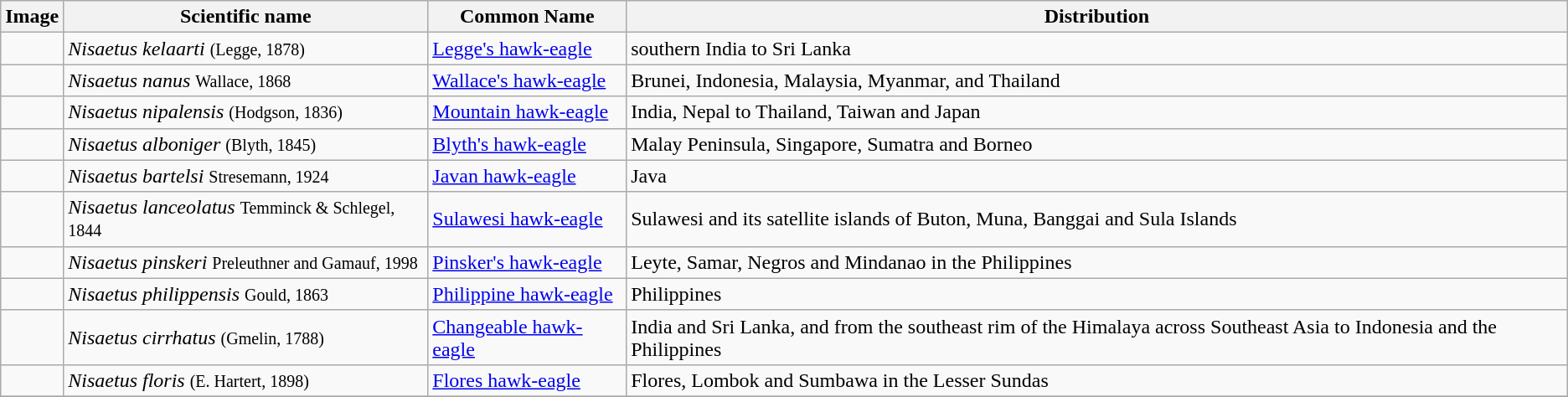<table class="wikitable">
<tr>
<th>Image</th>
<th>Scientific name</th>
<th>Common Name</th>
<th>Distribution</th>
</tr>
<tr>
<td></td>
<td><em>Nisaetus kelaarti</em> <small>(Legge, 1878)</small></td>
<td><a href='#'>Legge's hawk-eagle</a></td>
<td>southern India to Sri Lanka</td>
</tr>
<tr>
<td></td>
<td><em>Nisaetus nanus</em> <small>Wallace, 1868</small></td>
<td><a href='#'>Wallace's hawk-eagle</a></td>
<td>Brunei, Indonesia, Malaysia, Myanmar, and Thailand</td>
</tr>
<tr>
<td></td>
<td><em>Nisaetus nipalensis</em> <small>(Hodgson, 1836)</small></td>
<td><a href='#'>Mountain hawk-eagle</a></td>
<td>India, Nepal to Thailand, Taiwan and Japan</td>
</tr>
<tr>
<td></td>
<td><em>Nisaetus alboniger</em> <small>(Blyth, 1845)</small></td>
<td><a href='#'>Blyth's hawk-eagle</a></td>
<td>Malay Peninsula, Singapore, Sumatra and Borneo</td>
</tr>
<tr>
<td></td>
<td><em>Nisaetus bartelsi</em> <small>Stresemann, 1924</small></td>
<td><a href='#'>Javan hawk-eagle</a></td>
<td>Java</td>
</tr>
<tr>
<td></td>
<td><em>Nisaetus lanceolatus</em> <small>Temminck & Schlegel, 1844</small></td>
<td><a href='#'>Sulawesi hawk-eagle</a></td>
<td>Sulawesi and its satellite islands of Buton, Muna, Banggai and Sula Islands</td>
</tr>
<tr>
<td></td>
<td><em>Nisaetus pinskeri</em> <small>Preleuthner and Gamauf, 1998</small></td>
<td><a href='#'>Pinsker's hawk-eagle</a></td>
<td>Leyte, Samar, Negros and Mindanao in the Philippines</td>
</tr>
<tr>
<td></td>
<td><em>Nisaetus philippensis</em> <small>Gould, 1863</small></td>
<td><a href='#'>Philippine hawk-eagle</a></td>
<td>Philippines</td>
</tr>
<tr>
<td></td>
<td><em>Nisaetus cirrhatus</em> <small>(Gmelin, 1788)</small></td>
<td><a href='#'>Changeable hawk-eagle</a></td>
<td>India and Sri Lanka, and from the southeast rim of the Himalaya across Southeast Asia to Indonesia and the Philippines</td>
</tr>
<tr>
<td></td>
<td><em>Nisaetus floris</em> <small>(E. Hartert, 1898)</small></td>
<td><a href='#'>Flores hawk-eagle</a></td>
<td>Flores, Lombok and Sumbawa in the Lesser Sundas</td>
</tr>
<tr>
</tr>
</table>
